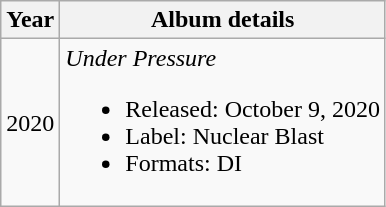<table class="wikitable">
<tr>
<th>Year</th>
<th>Album details</th>
</tr>
<tr>
<td>2020</td>
<td style="text-align:left;"><em>Under Pressure</em><br><ul><li>Released: October 9, 2020</li><li>Label: Nuclear Blast</li><li>Formats: DI</li></ul></td>
</tr>
</table>
